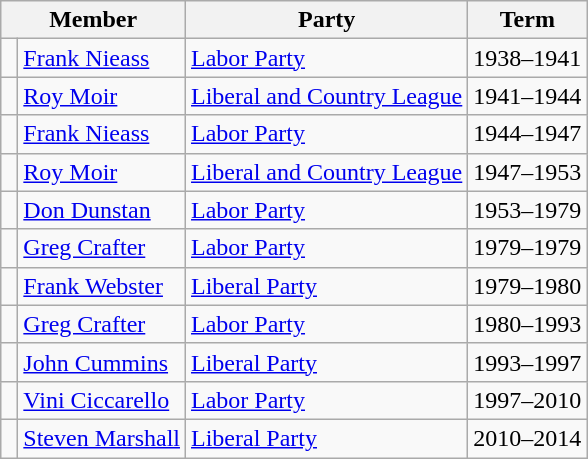<table class="wikitable">
<tr>
<th colspan="2">Member</th>
<th>Party</th>
<th>Term</th>
</tr>
<tr>
<td> </td>
<td><a href='#'>Frank Nieass</a></td>
<td><a href='#'>Labor Party</a></td>
<td>1938–1941</td>
</tr>
<tr>
<td> </td>
<td><a href='#'>Roy Moir</a></td>
<td><a href='#'>Liberal and Country League</a></td>
<td>1941–1944</td>
</tr>
<tr>
<td> </td>
<td><a href='#'>Frank Nieass</a></td>
<td><a href='#'>Labor Party</a></td>
<td>1944–1947</td>
</tr>
<tr>
<td> </td>
<td><a href='#'>Roy Moir</a></td>
<td><a href='#'>Liberal and Country League</a></td>
<td>1947–1953</td>
</tr>
<tr>
<td> </td>
<td><a href='#'>Don Dunstan</a></td>
<td><a href='#'>Labor Party</a></td>
<td>1953–1979</td>
</tr>
<tr>
<td> </td>
<td><a href='#'>Greg Crafter</a></td>
<td><a href='#'>Labor Party</a></td>
<td>1979–1979</td>
</tr>
<tr>
<td> </td>
<td><a href='#'>Frank Webster</a></td>
<td><a href='#'>Liberal Party</a></td>
<td>1979–1980</td>
</tr>
<tr>
<td> </td>
<td><a href='#'>Greg Crafter</a></td>
<td><a href='#'>Labor Party</a></td>
<td>1980–1993</td>
</tr>
<tr>
<td> </td>
<td><a href='#'>John Cummins</a></td>
<td><a href='#'>Liberal Party</a></td>
<td>1993–1997</td>
</tr>
<tr>
<td> </td>
<td><a href='#'>Vini Ciccarello</a></td>
<td><a href='#'>Labor Party</a></td>
<td>1997–2010</td>
</tr>
<tr>
<td> </td>
<td><a href='#'>Steven Marshall</a></td>
<td><a href='#'>Liberal Party</a></td>
<td>2010–2014</td>
</tr>
</table>
